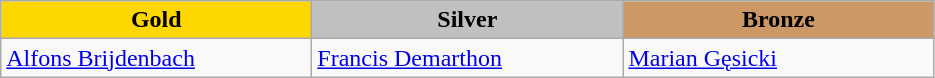<table class="wikitable" style="text-align:left">
<tr align="center">
<td width=200 bgcolor=gold><strong>Gold</strong></td>
<td width=200 bgcolor=silver><strong>Silver</strong></td>
<td width=200 bgcolor=CC9966><strong>Bronze</strong></td>
</tr>
<tr>
<td><a href='#'>Alfons Brijdenbach</a><br><em></em></td>
<td><a href='#'>Francis Demarthon</a><br><em></em></td>
<td><a href='#'>Marian Gęsicki</a><br><em></em></td>
</tr>
</table>
